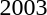<table>
<tr>
<td>2003</td>
<td></td>
<td></td>
<td><br></td>
</tr>
</table>
